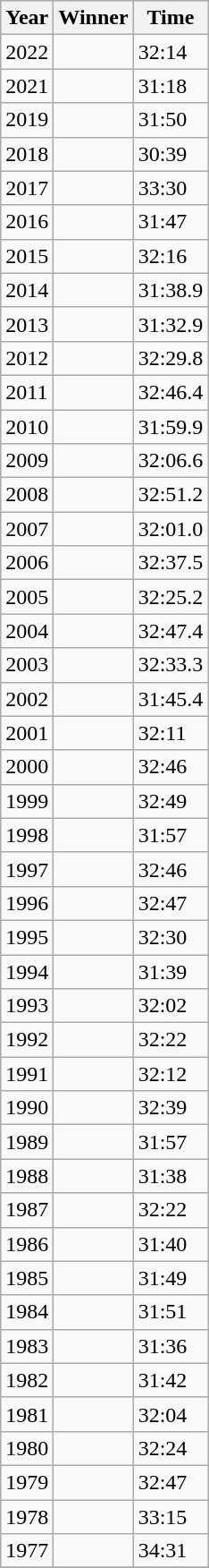<table class="wikitable sortable">
<tr>
<th>Year</th>
<th>Winner</th>
<th>Time</th>
</tr>
<tr>
<td>2022</td>
<td></td>
<td>32:14</td>
</tr>
<tr>
<td>2021</td>
<td></td>
<td>31:18</td>
</tr>
<tr>
<td>2019</td>
<td></td>
<td>31:50</td>
</tr>
<tr>
<td>2018</td>
<td></td>
<td>30:39</td>
</tr>
<tr>
<td>2017</td>
<td></td>
<td>33:30</td>
</tr>
<tr>
<td>2016</td>
<td></td>
<td>31:47</td>
</tr>
<tr>
<td>2015</td>
<td></td>
<td>32:16</td>
</tr>
<tr>
<td>2014</td>
<td></td>
<td>31:38.9</td>
</tr>
<tr>
<td>2013</td>
<td></td>
<td>31:32.9</td>
</tr>
<tr>
<td>2012</td>
<td></td>
<td>32:29.8</td>
</tr>
<tr>
<td>2011</td>
<td></td>
<td>32:46.4</td>
</tr>
<tr>
<td>2010</td>
<td></td>
<td>31:59.9</td>
</tr>
<tr>
<td>2009</td>
<td></td>
<td>32:06.6</td>
</tr>
<tr>
<td>2008</td>
<td></td>
<td>32:51.2</td>
</tr>
<tr>
<td>2007</td>
<td></td>
<td>32:01.0</td>
</tr>
<tr>
<td>2006</td>
<td></td>
<td>32:37.5</td>
</tr>
<tr>
<td>2005</td>
<td></td>
<td>32:25.2</td>
</tr>
<tr>
<td>2004</td>
<td></td>
<td>32:47.4</td>
</tr>
<tr>
<td>2003</td>
<td></td>
<td>32:33.3</td>
</tr>
<tr>
<td>2002</td>
<td></td>
<td>31:45.4</td>
</tr>
<tr>
<td>2001</td>
<td></td>
<td>32:11</td>
</tr>
<tr>
<td>2000</td>
<td></td>
<td>32:46</td>
</tr>
<tr>
<td>1999</td>
<td></td>
<td>32:49</td>
</tr>
<tr>
<td>1998</td>
<td></td>
<td>31:57</td>
</tr>
<tr>
<td>1997</td>
<td></td>
<td>32:46</td>
</tr>
<tr>
<td>1996</td>
<td></td>
<td>32:47</td>
</tr>
<tr>
<td>1995</td>
<td></td>
<td>32:30</td>
</tr>
<tr>
<td>1994</td>
<td></td>
<td>31:39</td>
</tr>
<tr>
<td>1993</td>
<td></td>
<td>32:02</td>
</tr>
<tr>
<td>1992</td>
<td></td>
<td>32:22</td>
</tr>
<tr>
<td>1991</td>
<td></td>
<td>32:12</td>
</tr>
<tr>
<td>1990</td>
<td></td>
<td>32:39</td>
</tr>
<tr>
<td>1989</td>
<td></td>
<td>31:57</td>
</tr>
<tr>
<td>1988</td>
<td></td>
<td>31:38</td>
</tr>
<tr>
<td>1987</td>
<td></td>
<td>32:22</td>
</tr>
<tr>
<td>1986</td>
<td></td>
<td>31:40</td>
</tr>
<tr>
<td>1985</td>
<td></td>
<td>31:49</td>
</tr>
<tr>
<td>1984</td>
<td></td>
<td>31:51</td>
</tr>
<tr>
<td>1983</td>
<td></td>
<td>31:36</td>
</tr>
<tr>
<td>1982</td>
<td></td>
<td>31:42</td>
</tr>
<tr>
<td>1981</td>
<td></td>
<td>32:04</td>
</tr>
<tr>
<td>1980</td>
<td></td>
<td>32:24</td>
</tr>
<tr>
<td>1979</td>
<td></td>
<td>32:47</td>
</tr>
<tr>
<td>1978</td>
<td></td>
<td>33:15</td>
</tr>
<tr>
<td>1977</td>
<td></td>
<td>34:31</td>
</tr>
<tr>
</tr>
</table>
